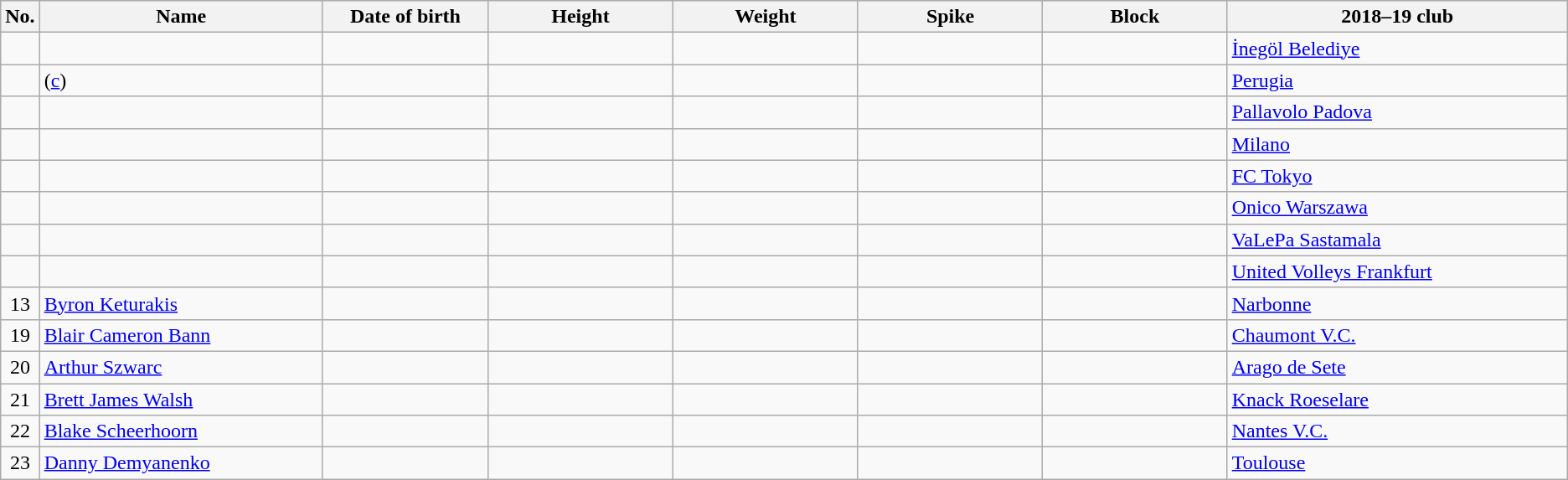<table class="wikitable sortable" style="font-size:100%; text-align:center;">
<tr>
<th>No.</th>
<th style="width:14em">Name</th>
<th style="width:8em">Date of birth</th>
<th style="width:9em">Height</th>
<th style="width:9em">Weight</th>
<th style="width:9em">Spike</th>
<th style="width:9em">Block</th>
<th style="width:17em">2018–19 club</th>
</tr>
<tr>
<td></td>
<td style="text-align:left;"></td>
<td style="text-align:right;"></td>
<td></td>
<td></td>
<td></td>
<td></td>
<td style="text-align:left;"> <a href='#'>İnegöl Belediye</a></td>
</tr>
<tr>
<td></td>
<td style="text-align:left;"> (<a href='#'>c</a>)</td>
<td style="text-align:right;"></td>
<td></td>
<td></td>
<td></td>
<td></td>
<td style="text-align:left;"> <a href='#'>Perugia</a></td>
</tr>
<tr>
<td></td>
<td style="text-align:left;"></td>
<td style="text-align:right;"></td>
<td></td>
<td></td>
<td></td>
<td></td>
<td style="text-align:left;"> <a href='#'>Pallavolo Padova</a></td>
</tr>
<tr>
<td></td>
<td style="text-align:left;"></td>
<td style="text-align:right;"></td>
<td></td>
<td></td>
<td></td>
<td></td>
<td style="text-align:left;"> <a href='#'>Milano</a></td>
</tr>
<tr>
<td></td>
<td style="text-align:left;"></td>
<td style="text-align:right;"></td>
<td></td>
<td></td>
<td></td>
<td></td>
<td style="text-align:left;"> <a href='#'>FC Tokyo</a></td>
</tr>
<tr>
<td></td>
<td style="text-align:left;"></td>
<td style="text-align:right;"></td>
<td></td>
<td></td>
<td></td>
<td></td>
<td style="text-align:left;"> <a href='#'>Onico Warszawa</a></td>
</tr>
<tr>
<td></td>
<td style="text-align:left;"></td>
<td style="text-align:right;"></td>
<td></td>
<td></td>
<td></td>
<td></td>
<td style="text-align:left;"> <a href='#'>VaLePa Sastamala</a></td>
</tr>
<tr>
<td></td>
<td style="text-align:left;"></td>
<td style="text-align:right;"></td>
<td></td>
<td></td>
<td></td>
<td></td>
<td style="text-align:left;"> <a href='#'>United Volleys Frankfurt</a></td>
</tr>
<tr>
<td>13</td>
<td align=left><a href='#'>Byron Keturakis</a></td>
<td align=right></td>
<td></td>
<td></td>
<td></td>
<td></td>
<td align=left> <a href='#'>Narbonne</a></td>
</tr>
<tr>
<td>19</td>
<td align=left><a href='#'>Blair Cameron Bann</a></td>
<td align=right></td>
<td></td>
<td></td>
<td></td>
<td></td>
<td align=left> <a href='#'>Chaumont V.C.</a></td>
</tr>
<tr>
<td>20</td>
<td align=left><a href='#'>Arthur Szwarc</a></td>
<td align=right></td>
<td></td>
<td></td>
<td></td>
<td></td>
<td align=left> <a href='#'>Arago de Sete</a></td>
</tr>
<tr>
<td>21</td>
<td align=left><a href='#'>Brett James Walsh</a></td>
<td align=right></td>
<td></td>
<td></td>
<td></td>
<td></td>
<td align=left> <a href='#'>Knack Roeselare</a></td>
</tr>
<tr>
<td>22</td>
<td align=left><a href='#'>Blake Scheerhoorn</a></td>
<td align=right></td>
<td></td>
<td></td>
<td></td>
<td></td>
<td align=left> <a href='#'>Nantes V.C.</a></td>
</tr>
<tr>
<td>23</td>
<td align=left><a href='#'>Danny Demyanenko</a></td>
<td align=right></td>
<td></td>
<td></td>
<td></td>
<td></td>
<td align=left> <a href='#'>Toulouse</a></td>
</tr>
</table>
